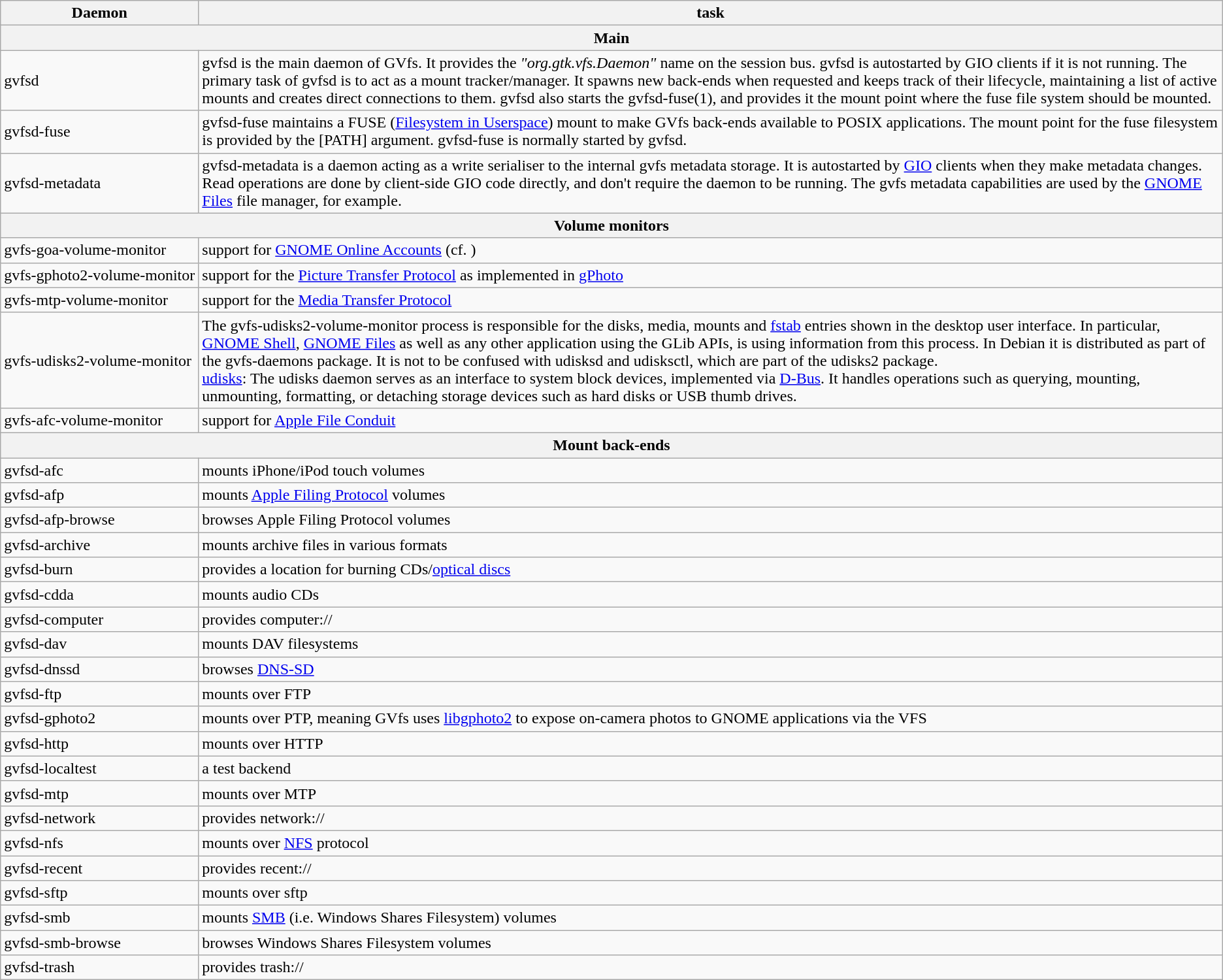<table class="wikitable" style="text-align: left;">
<tr>
<th>Daemon</th>
<th>task</th>
</tr>
<tr>
<th colspan=2>Main</th>
</tr>
<tr>
<td>gvfsd</td>
<td>gvfsd is the main daemon of GVfs. It provides the <em>"org.gtk.vfs.Daemon"</em> name on the session bus. gvfsd is autostarted by GIO clients if it is not running. The primary task of gvfsd is to act as a mount tracker/manager. It spawns new back-ends when requested and keeps track of their lifecycle, maintaining a list of active mounts and creates direct connections to them. gvfsd also starts the gvfsd-fuse(1), and provides it the mount point where the fuse file system should be mounted.</td>
</tr>
<tr>
<td>gvfsd-fuse</td>
<td>gvfsd-fuse maintains a FUSE (<a href='#'>Filesystem in Userspace</a>) mount to make GVfs back-ends available to POSIX applications. The mount point for the fuse filesystem is provided by the [PATH] argument. gvfsd-fuse is normally started by gvfsd.</td>
</tr>
<tr>
<td>gvfsd-metadata</td>
<td>gvfsd-metadata is a daemon acting as a write serialiser to the internal gvfs metadata storage. It is autostarted by <a href='#'>GIO</a> clients when they make metadata changes. Read operations are done by client-side GIO code directly, and don't require the daemon to be running. The gvfs metadata capabilities are used by the <a href='#'>GNOME Files</a> file manager, for example.</td>
</tr>
<tr>
<th colspan=2>Volume monitors</th>
</tr>
<tr>
<td>gvfs-goa-volume-monitor</td>
<td>support for <a href='#'>GNOME Online Accounts</a> (cf. )</td>
</tr>
<tr style="white-space: nowrap;">
<td>gvfs-gphoto2-volume-monitor</td>
<td>support for the <a href='#'>Picture Transfer Protocol</a> as implemented in <a href='#'>gPhoto</a></td>
</tr>
<tr>
<td>gvfs-mtp-volume-monitor</td>
<td>support for the <a href='#'>Media Transfer Protocol</a></td>
</tr>
<tr>
<td>gvfs-udisks2-volume-monitor</td>
<td>The gvfs-udisks2-volume-monitor process is responsible for the disks, media, mounts and <a href='#'>fstab</a> entries shown in the desktop user interface. In particular, <a href='#'>GNOME Shell</a>, <a href='#'>GNOME Files</a> as well as any other application using the GLib APIs, is using information from this process. In Debian it is distributed as part of the gvfs-daemons package. It is not to be confused with udisksd and udisksctl, which are part of the udisks2 package.<br> <a href='#'>udisks</a>: The udisks daemon serves as an interface to system block devices, implemented via <a href='#'>D-Bus</a>. It handles operations such as querying, mounting, unmounting, formatting, or detaching storage devices such as hard disks or USB thumb drives.</td>
</tr>
<tr>
<td>gvfs-afc-volume-monitor</td>
<td>support for <a href='#'>Apple File Conduit</a></td>
</tr>
<tr>
<th colspan=2>Mount back-ends</th>
</tr>
<tr>
<td>gvfsd-afc</td>
<td>mounts iPhone/iPod touch volumes</td>
</tr>
<tr>
<td>gvfsd-afp</td>
<td>mounts <a href='#'>Apple Filing Protocol</a> volumes</td>
</tr>
<tr>
<td>gvfsd-afp-browse</td>
<td>browses Apple Filing Protocol volumes</td>
</tr>
<tr>
<td>gvfsd-archive</td>
<td>mounts archive files in various formats</td>
</tr>
<tr>
<td>gvfsd-burn</td>
<td>provides a location for burning CDs/<a href='#'>optical discs</a></td>
</tr>
<tr>
<td>gvfsd-cdda</td>
<td>mounts audio CDs</td>
</tr>
<tr>
<td>gvfsd-computer</td>
<td>provides computer://</td>
</tr>
<tr>
<td>gvfsd-dav</td>
<td>mounts DAV filesystems</td>
</tr>
<tr>
<td>gvfsd-dnssd</td>
<td>browses <a href='#'>DNS-SD</a></td>
</tr>
<tr>
<td>gvfsd-ftp</td>
<td>mounts over FTP</td>
</tr>
<tr>
<td>gvfsd-gphoto2</td>
<td>mounts over PTP, meaning GVfs uses <a href='#'>libgphoto2</a> to expose on-camera photos to GNOME applications via the VFS</td>
</tr>
<tr>
<td>gvfsd-http</td>
<td>mounts over HTTP</td>
</tr>
<tr>
<td>gvfsd-localtest</td>
<td>a test backend</td>
</tr>
<tr>
<td>gvfsd-mtp</td>
<td>mounts over MTP</td>
</tr>
<tr>
<td>gvfsd-network</td>
<td>provides network://</td>
</tr>
<tr>
<td>gvfsd-nfs</td>
<td>mounts over <a href='#'>NFS</a> protocol</td>
</tr>
<tr>
<td>gvfsd-recent</td>
<td>provides recent://</td>
</tr>
<tr>
<td>gvfsd-sftp</td>
<td>mounts over sftp</td>
</tr>
<tr>
<td>gvfsd-smb</td>
<td>mounts <a href='#'>SMB</a> (i.e. Windows Shares Filesystem) volumes</td>
</tr>
<tr>
<td>gvfsd-smb-browse</td>
<td>browses Windows Shares Filesystem volumes</td>
</tr>
<tr>
<td>gvfsd-trash</td>
<td>provides trash://</td>
</tr>
</table>
